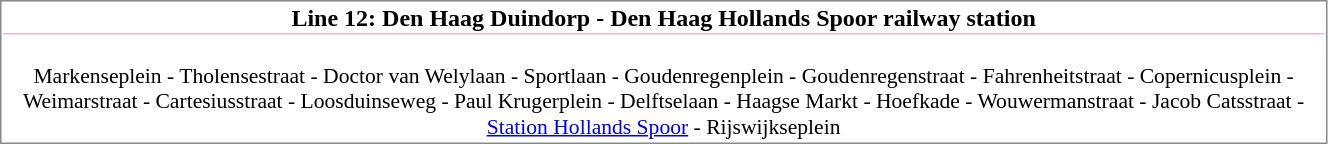<table align=left cellspacing=1 style="border:1px solid #888888;" width="70%">
<tr>
<td align=center style="border-bottom:1px solid #EFB7D3;"><strong>Line 12: Den Haag Duindorp - Den Haag Hollands Spoor railway station</strong></td>
</tr>
<tr>
<td align="center" style="font-size: 90%;" colspan="2"><br>Markenseplein - Tholensestraat - Doctor van Welylaan - Sportlaan - Goudenregenplein - Goudenregenstraat	- Fahrenheitstraat - Copernicusplein - Weimarstraat - Cartesiusstraat - Loosduinseweg - Paul Krugerplein - Delftselaan - Haagse Markt - Hoefkade - Wouwermanstraat - Jacob Catsstraat - <a href='#'>Station Hollands Spoor</a> - Rijswijkseplein</td>
</tr>
</table>
